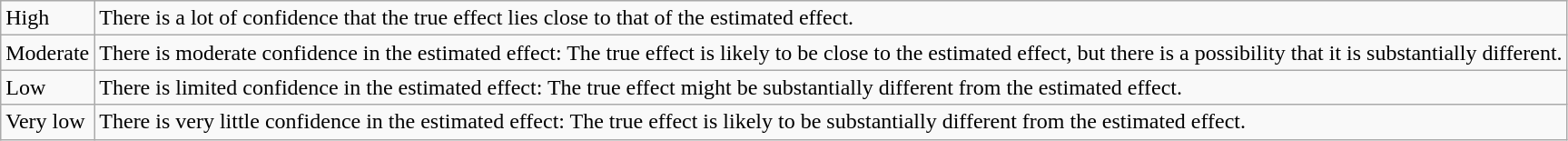<table class="wikitable">
<tr>
<td>High</td>
<td>There is a lot of confidence that the true effect lies close to that of the estimated effect.</td>
</tr>
<tr>
<td>Moderate</td>
<td>There is moderate confidence in the estimated effect: The true effect is likely to be close to the estimated effect, but there is a possibility that it is substantially different.</td>
</tr>
<tr>
<td>Low</td>
<td>There is limited confidence in the estimated effect: The true effect might be substantially different from the estimated effect.</td>
</tr>
<tr>
<td>Very low</td>
<td>There is very little confidence in the estimated effect: The true effect is likely to be substantially different from the estimated effect.</td>
</tr>
</table>
